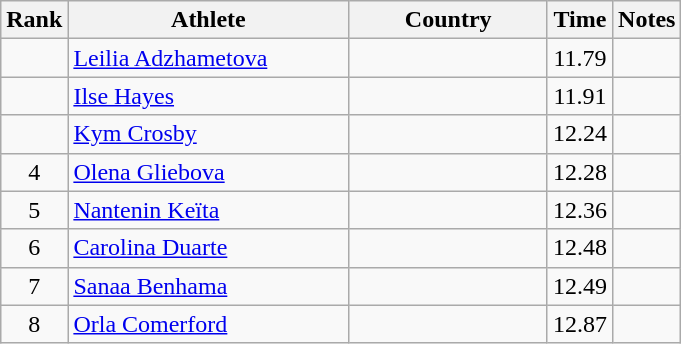<table class="wikitable sortable" style="text-align:center">
<tr>
<th>Rank</th>
<th style="width:180px">Athlete</th>
<th style="width:125px">Country</th>
<th>Time</th>
<th>Notes</th>
</tr>
<tr>
<td></td>
<td style="text-align:left;"><a href='#'>Leilia Adzhametova</a></td>
<td style="text-align:left;"></td>
<td>11.79</td>
<td></td>
</tr>
<tr>
<td></td>
<td style="text-align:left;"><a href='#'>Ilse Hayes</a></td>
<td style="text-align:left;"></td>
<td>11.91</td>
<td></td>
</tr>
<tr>
<td></td>
<td style="text-align:left;"><a href='#'>Kym Crosby</a></td>
<td style="text-align:left;"></td>
<td>12.24</td>
<td></td>
</tr>
<tr>
<td>4</td>
<td style="text-align:left;"><a href='#'>Olena Gliebova</a></td>
<td style="text-align:left;"></td>
<td>12.28</td>
<td></td>
</tr>
<tr>
<td>5</td>
<td style="text-align:left;"><a href='#'>Nantenin Keïta</a></td>
<td style="text-align:left;"></td>
<td>12.36</td>
<td></td>
</tr>
<tr>
<td>6</td>
<td style="text-align:left;"><a href='#'>Carolina Duarte</a></td>
<td style="text-align:left;"></td>
<td>12.48</td>
<td></td>
</tr>
<tr>
<td>7</td>
<td style="text-align:left;"><a href='#'>Sanaa Benhama</a></td>
<td style="text-align:left;"></td>
<td>12.49</td>
<td></td>
</tr>
<tr>
<td>8</td>
<td style="text-align:left;"><a href='#'>Orla Comerford</a></td>
<td style="text-align:left;"></td>
<td>12.87</td>
<td></td>
</tr>
</table>
